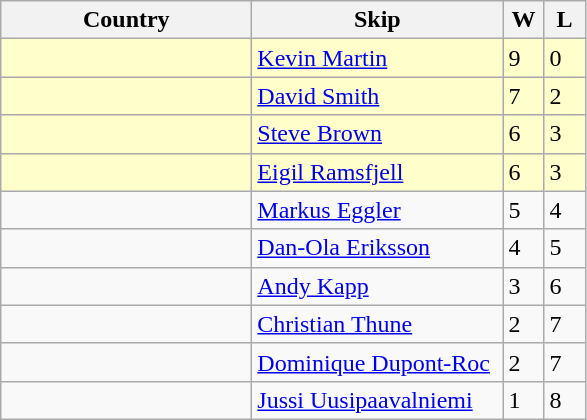<table class="wikitable">
<tr>
<th bgcolor="#efefef" width="160">Country</th>
<th bgcolor="#efefef" width="160">Skip</th>
<th bgcolor="#efefef" width="20">W</th>
<th bgcolor="#efefef" width="20">L</th>
</tr>
<tr bgcolor="#ffffcc">
<td></td>
<td><a href='#'>Kevin Martin</a></td>
<td>9</td>
<td>0</td>
</tr>
<tr bgcolor="#ffffcc">
<td></td>
<td><a href='#'>David Smith</a></td>
<td>7</td>
<td>2</td>
</tr>
<tr bgcolor="#ffffcc">
<td></td>
<td><a href='#'>Steve Brown</a></td>
<td>6</td>
<td>3</td>
</tr>
<tr bgcolor="#ffffcc">
<td></td>
<td><a href='#'>Eigil Ramsfjell</a></td>
<td>6</td>
<td>3</td>
</tr>
<tr>
<td></td>
<td><a href='#'>Markus Eggler</a></td>
<td>5</td>
<td>4</td>
</tr>
<tr>
<td></td>
<td><a href='#'>Dan-Ola Eriksson</a></td>
<td>4</td>
<td>5</td>
</tr>
<tr>
<td></td>
<td><a href='#'>Andy Kapp</a></td>
<td>3</td>
<td>6</td>
</tr>
<tr>
<td></td>
<td><a href='#'>Christian Thune</a></td>
<td>2</td>
<td>7</td>
</tr>
<tr>
<td></td>
<td><a href='#'>Dominique Dupont-Roc</a></td>
<td>2</td>
<td>7</td>
</tr>
<tr>
<td></td>
<td><a href='#'>Jussi Uusipaavalniemi</a></td>
<td>1</td>
<td>8</td>
</tr>
</table>
